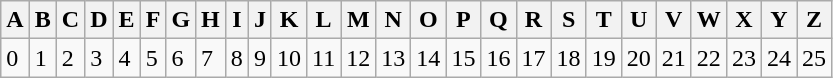<table class="wikitable" border="1">
<tr>
<th>A</th>
<th>B</th>
<th>C</th>
<th>D</th>
<th>E</th>
<th>F</th>
<th>G</th>
<th>H</th>
<th>I</th>
<th>J</th>
<th>K</th>
<th>L</th>
<th>M</th>
<th>N</th>
<th>O</th>
<th>P</th>
<th>Q</th>
<th>R</th>
<th>S</th>
<th>T</th>
<th>U</th>
<th>V</th>
<th>W</th>
<th>X</th>
<th>Y</th>
<th>Z</th>
</tr>
<tr>
<td>0</td>
<td>1</td>
<td>2</td>
<td>3</td>
<td>4</td>
<td>5</td>
<td>6</td>
<td>7</td>
<td>8</td>
<td>9</td>
<td>10</td>
<td>11</td>
<td>12</td>
<td>13</td>
<td>14</td>
<td>15</td>
<td>16</td>
<td>17</td>
<td>18</td>
<td>19</td>
<td>20</td>
<td>21</td>
<td>22</td>
<td>23</td>
<td>24</td>
<td>25</td>
</tr>
</table>
